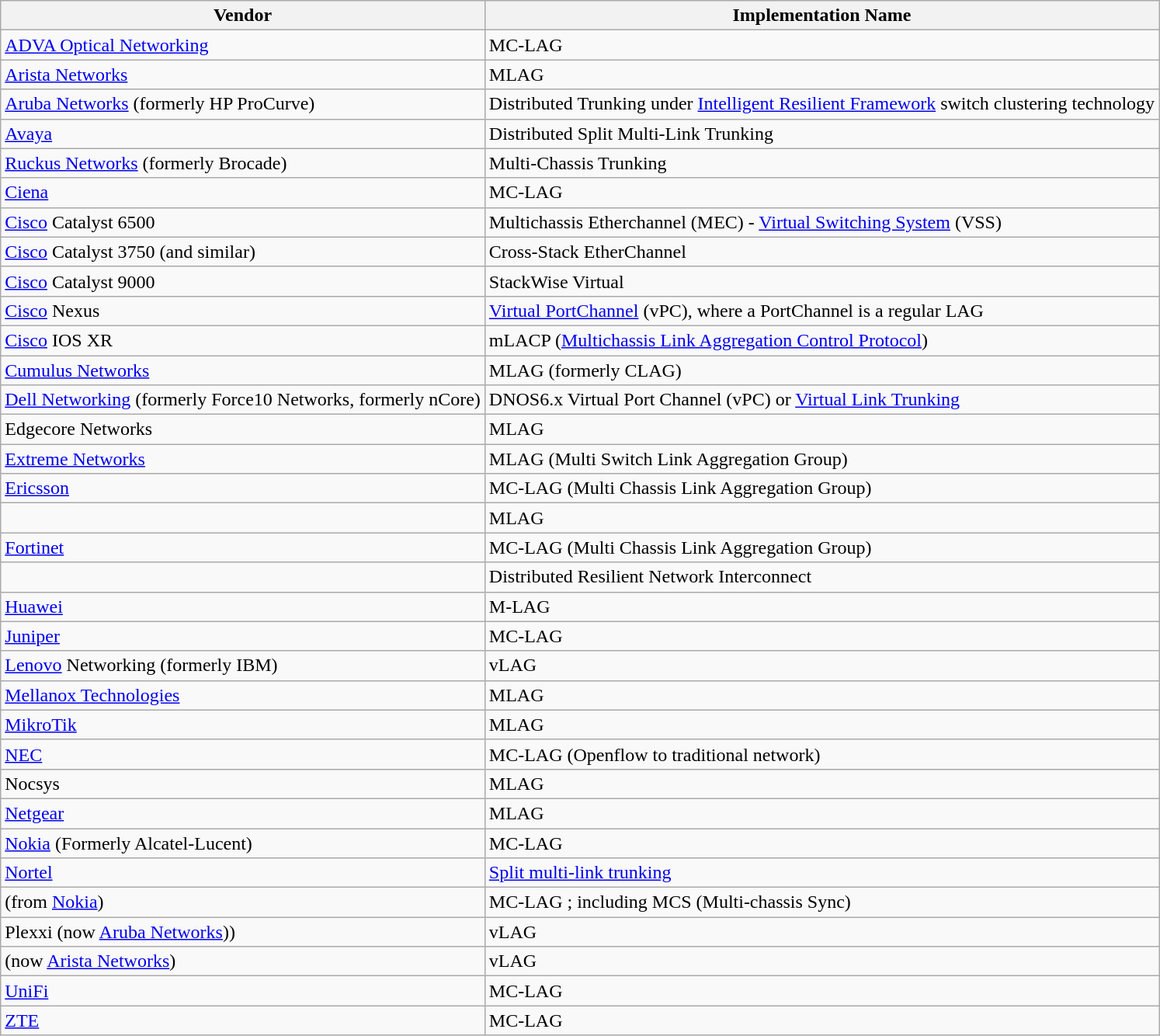<table class="wikitable">
<tr>
<th>Vendor</th>
<th>Implementation Name</th>
</tr>
<tr>
<td><a href='#'>ADVA Optical Networking</a></td>
<td>MC-LAG</td>
</tr>
<tr>
<td><a href='#'>Arista Networks</a></td>
<td>MLAG</td>
</tr>
<tr>
<td><a href='#'>Aruba Networks</a> (formerly HP ProCurve)</td>
<td>Distributed Trunking under <a href='#'>Intelligent Resilient Framework</a> switch clustering technology</td>
</tr>
<tr>
<td><a href='#'>Avaya</a></td>
<td>Distributed Split Multi-Link Trunking</td>
</tr>
<tr>
<td><a href='#'>Ruckus Networks</a> (formerly Brocade)</td>
<td>Multi-Chassis Trunking</td>
</tr>
<tr>
<td><a href='#'>Ciena</a></td>
<td>MC-LAG</td>
</tr>
<tr>
<td><a href='#'>Cisco</a> Catalyst 6500</td>
<td>Multichassis Etherchannel (MEC) - <a href='#'>Virtual Switching System</a> (VSS)</td>
</tr>
<tr>
<td><a href='#'>Cisco</a> Catalyst 3750 (and similar)</td>
<td>Cross-Stack EtherChannel</td>
</tr>
<tr>
<td><a href='#'>Cisco</a> Catalyst 9000</td>
<td>StackWise Virtual</td>
</tr>
<tr>
<td><a href='#'>Cisco</a> Nexus</td>
<td><a href='#'>Virtual PortChannel</a> (vPC), where a PortChannel is a regular LAG</td>
</tr>
<tr>
<td><a href='#'>Cisco</a> IOS XR</td>
<td>mLACP (<a href='#'>Multichassis Link Aggregation Control Protocol</a>)</td>
</tr>
<tr>
<td><a href='#'>Cumulus Networks</a></td>
<td>MLAG (formerly CLAG)</td>
</tr>
<tr>
<td><a href='#'>Dell Networking</a> (formerly Force10 Networks, formerly nCore)</td>
<td>DNOS6.x Virtual Port Channel (vPC) or <a href='#'>Virtual Link Trunking</a></td>
</tr>
<tr>
<td>Edgecore Networks</td>
<td>MLAG</td>
</tr>
<tr>
<td><a href='#'>Extreme Networks</a></td>
<td>MLAG (Multi Switch Link Aggregation Group)</td>
</tr>
<tr>
<td><a href='#'>Ericsson</a></td>
<td>MC-LAG (Multi Chassis Link Aggregation Group)</td>
</tr>
<tr>
<td></td>
<td>MLAG</td>
</tr>
<tr>
<td><a href='#'>Fortinet</a></td>
<td>MC-LAG (Multi Chassis Link Aggregation Group)</td>
</tr>
<tr>
<td></td>
<td>Distributed Resilient Network Interconnect</td>
</tr>
<tr>
<td><a href='#'>Huawei</a></td>
<td>M-LAG</td>
</tr>
<tr>
<td><a href='#'>Juniper</a></td>
<td>MC-LAG</td>
</tr>
<tr>
<td><a href='#'>Lenovo</a> Networking (formerly IBM)</td>
<td>vLAG</td>
</tr>
<tr>
<td><a href='#'>Mellanox Technologies</a></td>
<td>MLAG</td>
</tr>
<tr>
<td><a href='#'>MikroTik</a></td>
<td>MLAG</td>
</tr>
<tr>
<td><a href='#'>NEC</a></td>
<td>MC-LAG (Openflow to traditional network)</td>
</tr>
<tr>
<td>Nocsys</td>
<td>MLAG</td>
</tr>
<tr>
<td><a href='#'>Netgear</a></td>
<td>MLAG</td>
</tr>
<tr>
<td><a href='#'>Nokia</a> (Formerly Alcatel-Lucent)</td>
<td>MC-LAG</td>
</tr>
<tr>
<td><a href='#'>Nortel</a></td>
<td><a href='#'>Split multi-link trunking</a></td>
</tr>
<tr>
<td> (from <a href='#'>Nokia</a>)</td>
<td>MC-LAG ; including MCS (Multi-chassis Sync)</td>
</tr>
<tr>
<td>Plexxi (now <a href='#'>Aruba Networks</a>))</td>
<td>vLAG</td>
</tr>
<tr>
<td> (now <a href='#'>Arista Networks</a>)</td>
<td>vLAG</td>
</tr>
<tr>
<td><a href='#'>UniFi</a></td>
<td>MC-LAG</td>
</tr>
<tr>
<td><a href='#'>ZTE</a></td>
<td>MC-LAG</td>
</tr>
</table>
